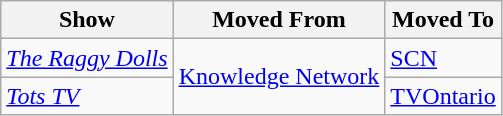<table class="wikitable">
<tr ">
<th>Show</th>
<th>Moved From</th>
<th>Moved To</th>
</tr>
<tr>
<td><em><a href='#'>The Raggy Dolls</a></em></td>
<td rowspan="2"><a href='#'>Knowledge Network</a></td>
<td><a href='#'>SCN</a></td>
</tr>
<tr>
<td><em><a href='#'>Tots TV</a></em></td>
<td><a href='#'>TVOntario</a></td>
</tr>
</table>
